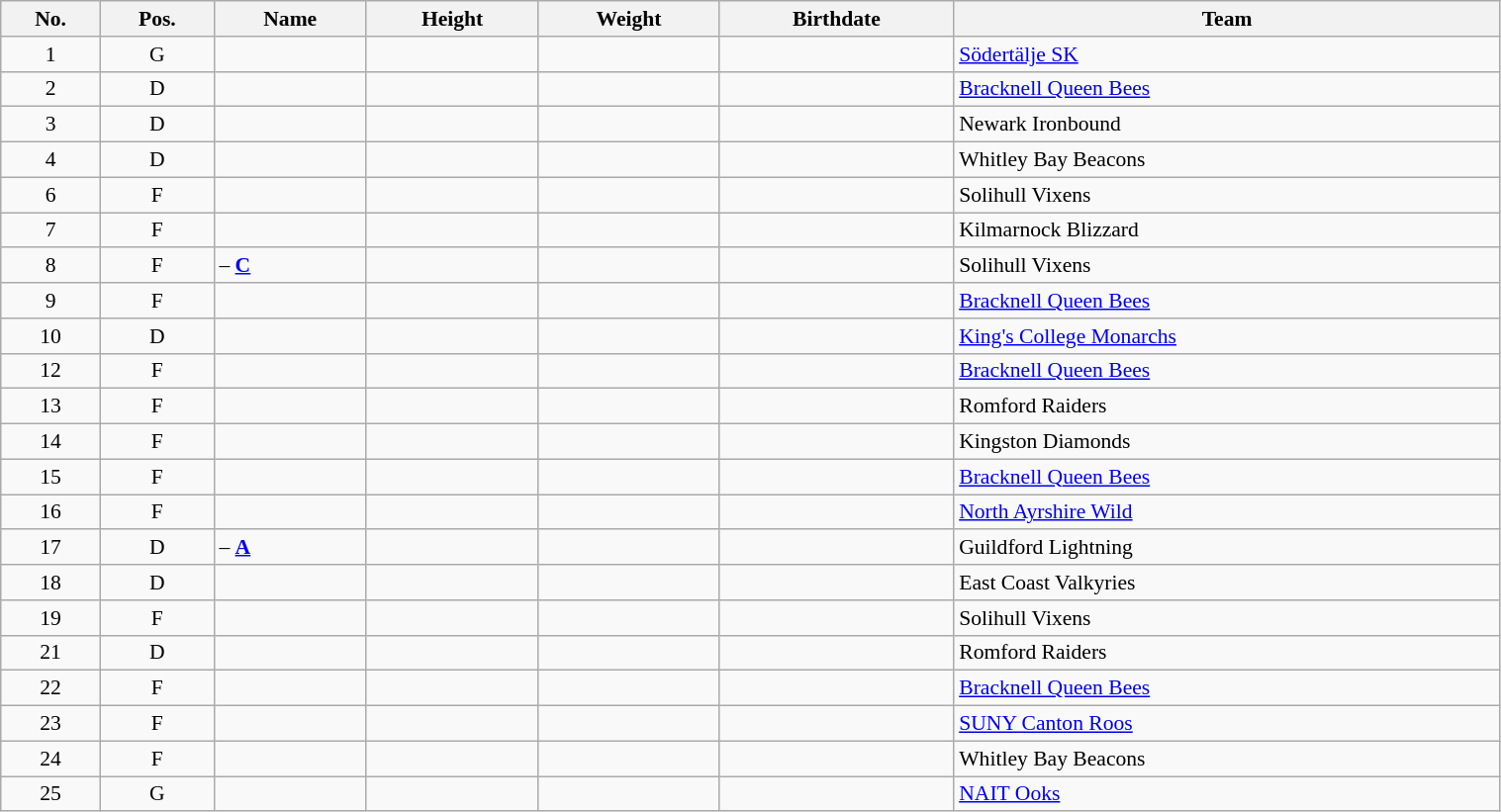<table class="wikitable sortable" width="80%" style="font-size: 90%; text-align: center;">
<tr>
<th>No.</th>
<th>Pos.</th>
<th>Name</th>
<th>Height</th>
<th>Weight</th>
<th>Birthdate</th>
<th>Team</th>
</tr>
<tr>
<td>1</td>
<td>G</td>
<td align=left></td>
<td></td>
<td></td>
<td></td>
<td align="left"> <a href='#'>Södertälje SK</a></td>
</tr>
<tr>
<td>2</td>
<td>D</td>
<td align=left></td>
<td></td>
<td></td>
<td></td>
<td align="left"> <a href='#'>Bracknell Queen Bees</a></td>
</tr>
<tr>
<td>3</td>
<td>D</td>
<td align=left></td>
<td></td>
<td></td>
<td></td>
<td align="left"> Newark Ironbound</td>
</tr>
<tr>
<td>4</td>
<td>D</td>
<td align=left></td>
<td></td>
<td></td>
<td></td>
<td align="left"> Whitley Bay Beacons</td>
</tr>
<tr>
<td>6</td>
<td>F</td>
<td align=left></td>
<td></td>
<td></td>
<td></td>
<td align="left"> Solihull Vixens</td>
</tr>
<tr>
<td>7</td>
<td>F</td>
<td align=left></td>
<td></td>
<td></td>
<td></td>
<td align="left"> Kilmarnock Blizzard</td>
</tr>
<tr>
<td>8</td>
<td>F</td>
<td align=left> – <a href='#'><strong>C</strong></a></td>
<td></td>
<td></td>
<td></td>
<td align="left"> Solihull Vixens</td>
</tr>
<tr>
<td>9</td>
<td>F</td>
<td align=left></td>
<td></td>
<td></td>
<td></td>
<td align="left"> <a href='#'>Bracknell Queen Bees</a></td>
</tr>
<tr>
<td>10</td>
<td>D</td>
<td align=left></td>
<td></td>
<td></td>
<td></td>
<td align="left"> <a href='#'>King's College Monarchs</a></td>
</tr>
<tr>
<td>12</td>
<td>F</td>
<td align=left></td>
<td></td>
<td></td>
<td></td>
<td align="left"> <a href='#'>Bracknell Queen Bees</a></td>
</tr>
<tr>
<td>13</td>
<td>F</td>
<td align=left></td>
<td></td>
<td></td>
<td></td>
<td align="left"> Romford Raiders</td>
</tr>
<tr>
<td>14</td>
<td>F</td>
<td align=left></td>
<td></td>
<td></td>
<td></td>
<td align="left"> Kingston Diamonds</td>
</tr>
<tr>
<td>15</td>
<td>F</td>
<td align=left></td>
<td></td>
<td></td>
<td></td>
<td align="left"> <a href='#'>Bracknell Queen Bees</a></td>
</tr>
<tr>
<td>16</td>
<td>F</td>
<td align=left></td>
<td></td>
<td></td>
<td></td>
<td align="left"> <a href='#'>North Ayrshire Wild</a></td>
</tr>
<tr>
<td>17</td>
<td>D</td>
<td align=left> – <a href='#'><strong>A</strong></a></td>
<td></td>
<td></td>
<td></td>
<td align="left"> Guildford Lightning</td>
</tr>
<tr>
<td>18</td>
<td>D</td>
<td align=left></td>
<td></td>
<td></td>
<td></td>
<td align="left"> East Coast Valkyries</td>
</tr>
<tr>
<td>19</td>
<td>F</td>
<td align=left></td>
<td></td>
<td></td>
<td></td>
<td align="left"> Solihull Vixens</td>
</tr>
<tr>
<td>21</td>
<td>D</td>
<td align=left></td>
<td></td>
<td></td>
<td></td>
<td align="left"> Romford Raiders</td>
</tr>
<tr>
<td>22</td>
<td>F</td>
<td align=left></td>
<td></td>
<td></td>
<td></td>
<td align="left"> <a href='#'>Bracknell Queen Bees</a></td>
</tr>
<tr>
<td>23</td>
<td>F</td>
<td align=left></td>
<td></td>
<td></td>
<td></td>
<td align="left"> <a href='#'>SUNY Canton Roos</a></td>
</tr>
<tr>
<td>24</td>
<td>F</td>
<td align=left></td>
<td></td>
<td></td>
<td></td>
<td align="left"> Whitley Bay Beacons</td>
</tr>
<tr>
<td>25</td>
<td>G</td>
<td align=left></td>
<td></td>
<td></td>
<td></td>
<td align="left"> <a href='#'>NAIT Ooks</a></td>
</tr>
</table>
